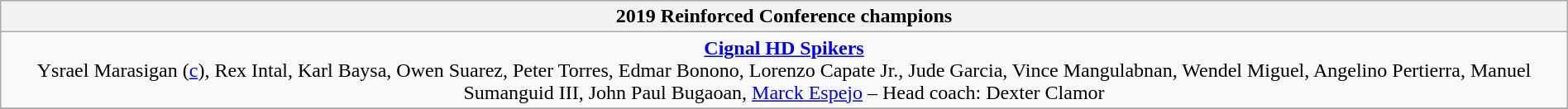<table class=wikitable style="text-align:center; margin:auto">
<tr>
<th>2019 Reinforced Conference champions</th>
</tr>
<tr>
<td><strong><a href='#'>Cignal HD Spikers</a></strong><br>Ysrael Marasigan (<a href='#'>c</a>), Rex Intal, Karl Baysa, Owen Suarez, Peter Torres, Edmar Bonono, Lorenzo Capate Jr., Jude Garcia, Vince Mangulabnan, Wendel Miguel, Angelino Pertierra, Manuel Sumanguid III, John Paul Bugaoan, <a href='#'>Marck Espejo</a> – Head coach: Dexter Clamor</td>
</tr>
<tr>
</tr>
</table>
